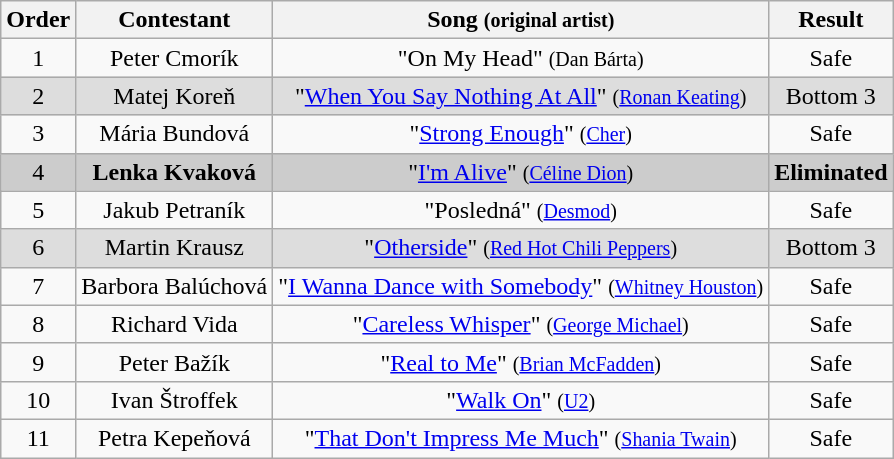<table class="wikitable plainrowheaders" style="text-align:center;">
<tr>
<th scope="col">Order</th>
<th scope="col">Contestant</th>
<th scope="col">Song <small>(original artist)</small></th>
<th scope="col">Result</th>
</tr>
<tr>
<td>1</td>
<td>Peter Cmorík</td>
<td>"On My Head" <small>(Dan Bárta)</small></td>
<td>Safe</td>
</tr>
<tr style="background:#ddd;">
<td>2</td>
<td>Matej Koreň</td>
<td>"<a href='#'>When You Say Nothing At All</a>" <small>(<a href='#'>Ronan Keating</a>)</small></td>
<td>Bottom 3</td>
</tr>
<tr>
<td>3</td>
<td>Mária Bundová</td>
<td>"<a href='#'>Strong Enough</a>" <small>(<a href='#'>Cher</a>)</small></td>
<td>Safe</td>
</tr>
<tr style="background:#ccc;">
<td>4</td>
<td><strong>Lenka Kvaková</strong></td>
<td>"<a href='#'>I'm Alive</a>" <small>(<a href='#'>Céline Dion</a>) </small></td>
<td><strong>Eliminated</strong></td>
</tr>
<tr>
<td>5</td>
<td>Jakub Petraník</td>
<td>"Posledná" <small>(<a href='#'>Desmod</a>)</small></td>
<td>Safe</td>
</tr>
<tr style="background:#ddd;">
<td>6</td>
<td>Martin Krausz</td>
<td>"<a href='#'>Otherside</a>" <small>(<a href='#'>Red Hot Chili Peppers</a>)</small></td>
<td>Bottom 3</td>
</tr>
<tr>
<td>7</td>
<td>Barbora Balúchová</td>
<td>"<a href='#'>I Wanna Dance with Somebody</a>" <small>(<a href='#'>Whitney Houston</a>)</small></td>
<td>Safe</td>
</tr>
<tr>
<td>8</td>
<td>Richard Vida</td>
<td>"<a href='#'>Careless Whisper</a>" <small>(<a href='#'>George Michael</a>)</small></td>
<td>Safe</td>
</tr>
<tr>
<td>9</td>
<td>Peter Bažík</td>
<td>"<a href='#'>Real to Me</a>" <small>(<a href='#'>Brian McFadden</a>)</small></td>
<td>Safe</td>
</tr>
<tr>
<td>10</td>
<td>Ivan Štroffek</td>
<td>"<a href='#'>Walk On</a>" <small>(<a href='#'>U2</a>)</small></td>
<td>Safe</td>
</tr>
<tr>
<td>11</td>
<td>Petra Kepeňová</td>
<td>"<a href='#'>That Don't Impress Me Much</a>" <small>(<a href='#'>Shania Twain</a>)</small></td>
<td>Safe</td>
</tr>
</table>
